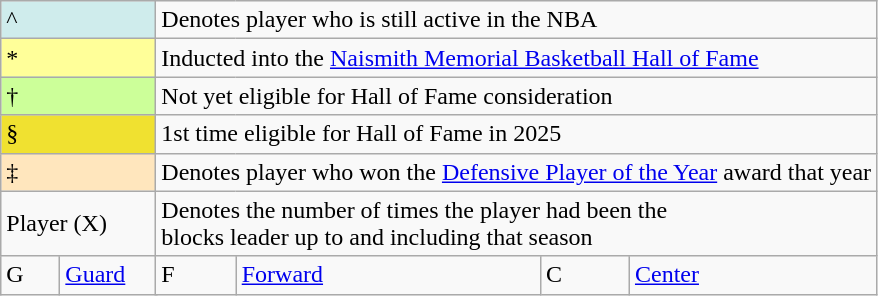<table class="wikitable">
<tr>
<td style="background-color:#CFECEC; width:6em" colspan=2>^</td>
<td colspan=5>Denotes player who is still active in the NBA</td>
</tr>
<tr>
<td style="background-color:#FFFF99; width:6em" colspan=2>*</td>
<td colspan=5>Inducted into the <a href='#'>Naismith Memorial Basketball Hall of Fame</a></td>
</tr>
<tr>
<td style="background:#CCFF99; width:1em" colspan=2>†</td>
<td colspan=5>Not yet eligible for Hall of Fame consideration</td>
</tr>
<tr>
<td style="background:#F0E130; width:1em" colspan=2>§</td>
<td colspan=5>1st time eligible for Hall of Fame in 2025</td>
</tr>
<tr>
<td style="background-color:#FFE6BD; border:1px solid #aaaaaa; width:6em" colspan=2>‡</td>
<td colspan=5>Denotes player who won the <a href='#'>Defensive Player of the Year</a> award that year</td>
</tr>
<tr>
<td colspan=2>Player (X)</td>
<td colspan=5>Denotes the number of times the player had been the<br>blocks leader up to and including that season</td>
</tr>
<tr>
<td style="width:2em">G</td>
<td colspan=2><a href='#'>Guard</a></td>
<td>F</td>
<td><a href='#'>Forward</a></td>
<td>C</td>
<td><a href='#'>Center</a></td>
</tr>
</table>
